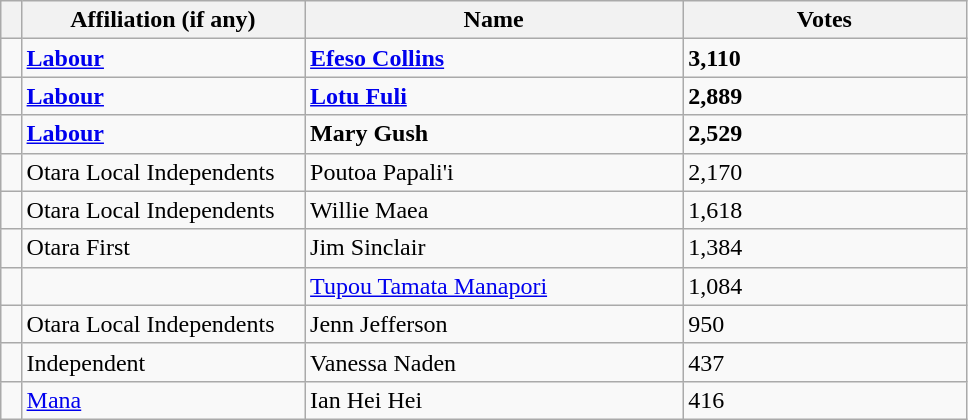<table class="wikitable" style="width:51%;">
<tr>
<th style="width:1%;"></th>
<th style="width:15%;">Affiliation (if any)</th>
<th style="width:20%;">Name</th>
<th style="width:15%;">Votes</th>
</tr>
<tr>
<td bgcolor=></td>
<td><strong><a href='#'>Labour</a> </strong></td>
<td><strong><a href='#'>Efeso Collins</a></strong></td>
<td><strong>3,110</strong></td>
</tr>
<tr>
<td bgcolor=></td>
<td><strong><a href='#'>Labour</a> </strong></td>
<td><strong><a href='#'>Lotu Fuli</a></strong></td>
<td><strong>2,889</strong></td>
</tr>
<tr>
<td bgcolor=></td>
<td><strong><a href='#'>Labour</a> </strong></td>
<td><strong>Mary Gush</strong></td>
<td><strong>2,529</strong></td>
</tr>
<tr>
<td bgcolor=></td>
<td>Otara Local Independents</td>
<td>Poutoa Papali'i</td>
<td>2,170</td>
</tr>
<tr>
<td bgcolor=></td>
<td>Otara Local Independents</td>
<td>Willie Maea</td>
<td>1,618</td>
</tr>
<tr>
<td bgcolor=></td>
<td>Otara First</td>
<td>Jim Sinclair</td>
<td>1,384</td>
</tr>
<tr>
<td bgcolor=></td>
<td></td>
<td><a href='#'>Tupou Tamata Manapori</a></td>
<td>1,084</td>
</tr>
<tr>
<td bgcolor=></td>
<td>Otara Local Independents</td>
<td>Jenn Jefferson</td>
<td>950</td>
</tr>
<tr>
<td bgcolor=></td>
<td>Independent</td>
<td>Vanessa Naden</td>
<td>437</td>
</tr>
<tr>
<td bgcolor=></td>
<td><a href='#'>Mana</a></td>
<td>Ian Hei Hei</td>
<td>416</td>
</tr>
</table>
